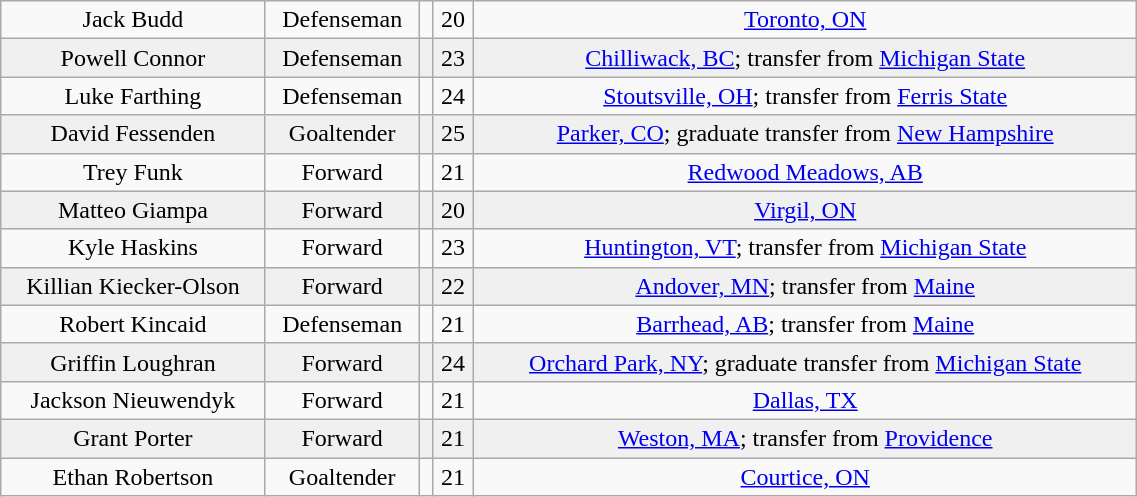<table class="wikitable" width="60%">
<tr align="center" bgcolor="">
<td>Jack Budd</td>
<td>Defenseman</td>
<td></td>
<td>20</td>
<td><a href='#'>Toronto, ON</a></td>
</tr>
<tr align="center" bgcolor="f0f0f0">
<td>Powell Connor</td>
<td>Defenseman</td>
<td></td>
<td>23</td>
<td><a href='#'>Chilliwack, BC</a>; transfer from <a href='#'>Michigan State</a></td>
</tr>
<tr align="center" bgcolor="">
<td>Luke Farthing</td>
<td>Defenseman</td>
<td></td>
<td>24</td>
<td><a href='#'>Stoutsville, OH</a>; transfer from <a href='#'>Ferris State</a></td>
</tr>
<tr align="center" bgcolor="f0f0f0">
<td>David Fessenden</td>
<td>Goaltender</td>
<td></td>
<td>25</td>
<td><a href='#'>Parker, CO</a>; graduate transfer from <a href='#'>New Hampshire</a></td>
</tr>
<tr align="center" bgcolor="">
<td>Trey Funk</td>
<td>Forward</td>
<td></td>
<td>21</td>
<td><a href='#'>Redwood Meadows, AB</a></td>
</tr>
<tr align="center" bgcolor="f0f0f0">
<td>Matteo Giampa</td>
<td>Forward</td>
<td></td>
<td>20</td>
<td><a href='#'>Virgil, ON</a></td>
</tr>
<tr align="center" bgcolor="">
<td>Kyle Haskins</td>
<td>Forward</td>
<td></td>
<td>23</td>
<td><a href='#'>Huntington, VT</a>; transfer from <a href='#'>Michigan State</a></td>
</tr>
<tr align="center" bgcolor="f0f0f0">
<td>Killian Kiecker-Olson</td>
<td>Forward</td>
<td></td>
<td>22</td>
<td><a href='#'>Andover, MN</a>; transfer from <a href='#'>Maine</a></td>
</tr>
<tr align="center" bgcolor="">
<td>Robert Kincaid</td>
<td>Defenseman</td>
<td></td>
<td>21</td>
<td><a href='#'>Barrhead, AB</a>; transfer from <a href='#'>Maine</a></td>
</tr>
<tr align="center" bgcolor="f0f0f0">
<td>Griffin Loughran</td>
<td>Forward</td>
<td></td>
<td>24</td>
<td><a href='#'>Orchard Park, NY</a>; graduate transfer from <a href='#'>Michigan State</a></td>
</tr>
<tr align="center" bgcolor="">
<td>Jackson Nieuwendyk</td>
<td>Forward</td>
<td></td>
<td>21</td>
<td><a href='#'>Dallas, TX</a></td>
</tr>
<tr align="center" bgcolor="f0f0f0">
<td>Grant Porter</td>
<td>Forward</td>
<td></td>
<td>21</td>
<td><a href='#'>Weston, MA</a>; transfer from <a href='#'>Providence</a></td>
</tr>
<tr align="center" bgcolor="">
<td>Ethan Robertson</td>
<td>Goaltender</td>
<td></td>
<td>21</td>
<td><a href='#'>Courtice, ON</a></td>
</tr>
</table>
